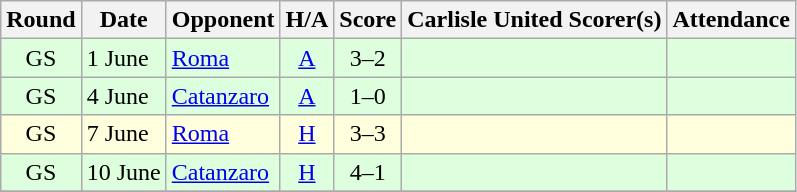<table class="wikitable" style="text-align:center">
<tr>
<th>Round</th>
<th>Date</th>
<th>Opponent</th>
<th>H/A</th>
<th>Score</th>
<th>Carlisle United Scorer(s)</th>
<th>Attendance</th>
</tr>
<tr bgcolor=#ddffdd>
<td>GS</td>
<td align=left>1 June</td>
<td align=left><a href='#'>Roma</a></td>
<td><a href='#'>A</a></td>
<td>3–2</td>
<td align=left></td>
<td></td>
</tr>
<tr bgcolor=#ddffdd>
<td>GS</td>
<td align=left>4 June</td>
<td align=left><a href='#'>Catanzaro</a></td>
<td><a href='#'>A</a></td>
<td>1–0</td>
<td align=left></td>
<td></td>
</tr>
<tr bgcolor=#ffffdd>
<td>GS</td>
<td align=left>7 June</td>
<td align=left><a href='#'>Roma</a></td>
<td><a href='#'>H</a></td>
<td>3–3</td>
<td align=left></td>
<td></td>
</tr>
<tr bgcolor=#ddffdd>
<td>GS</td>
<td align=left>10 June</td>
<td align=left><a href='#'>Catanzaro</a></td>
<td><a href='#'>H</a></td>
<td>4–1</td>
<td align=left></td>
<td></td>
</tr>
<tr>
</tr>
</table>
